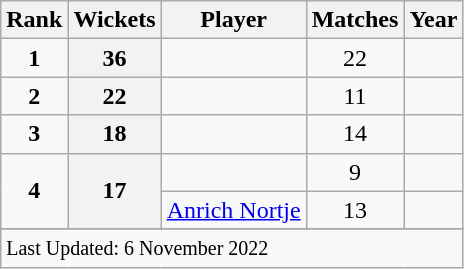<table class="wikitable plainrowheaders sortable">
<tr>
<th scope=col>Rank</th>
<th scope=col>Wickets</th>
<th scope=col>Player</th>
<th scope=col>Matches</th>
<th scope=col>Year</th>
</tr>
<tr>
<td align=center><strong>1</strong></td>
<th scope=row style=text-align:center;>36</th>
<td></td>
<td align=center>22</td>
<td></td>
</tr>
<tr>
<td align=center><strong>2</strong></td>
<th scope=row style=text-align:center;>22</th>
<td></td>
<td align=center>11</td>
<td></td>
</tr>
<tr>
<td align=center><strong>3</strong></td>
<th scope=row style=text-align:center;>18</th>
<td></td>
<td align=center>14</td>
<td></td>
</tr>
<tr>
<td align=center rowspan=2><strong>4</strong></td>
<th scope=row style=text-align:center; rowspan=2>17</th>
<td></td>
<td align=center>9</td>
<td></td>
</tr>
<tr>
<td><a href='#'>Anrich Nortje</a></td>
<td align=center>13</td>
<td></td>
</tr>
<tr>
</tr>
<tr class=sortbottom>
<td colspan=5><small>Last Updated: 6 November 2022</small></td>
</tr>
</table>
